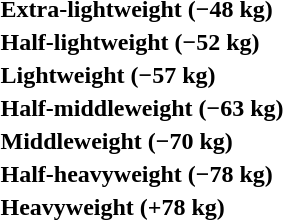<table>
<tr>
<th rowspan=2 style="text-align:left;">Extra-lightweight (−48 kg)</th>
<td rowspan=2></td>
<td rowspan=2></td>
<td></td>
</tr>
<tr>
<td></td>
</tr>
<tr>
<th rowspan=2 style="text-align:left;">Half-lightweight (−52 kg)</th>
<td rowspan=2></td>
<td rowspan=2></td>
<td></td>
</tr>
<tr>
<td></td>
</tr>
<tr>
<th rowspan=2 style="text-align:left;">Lightweight (−57 kg)</th>
<td rowspan=2></td>
<td rowspan=2></td>
<td></td>
</tr>
<tr>
<td></td>
</tr>
<tr>
<th rowspan=2 style="text-align:left;">Half-middleweight (−63 kg)</th>
<td rowspan=2></td>
<td rowspan=2></td>
<td></td>
</tr>
<tr>
<td></td>
</tr>
<tr>
<th rowspan=2 style="text-align:left;">Middleweight (−70 kg)</th>
<td rowspan=2></td>
<td rowspan=2></td>
<td></td>
</tr>
<tr>
<td></td>
</tr>
<tr>
<th rowspan=2 style="text-align:left;">Half-heavyweight (−78 kg)</th>
<td rowspan=2></td>
<td rowspan=2></td>
<td></td>
</tr>
<tr>
<td></td>
</tr>
<tr>
<th rowspan=2 style="text-align:left;">Heavyweight (+78 kg)</th>
<td rowspan=2></td>
<td rowspan=2></td>
<td></td>
</tr>
<tr>
<td></td>
</tr>
</table>
